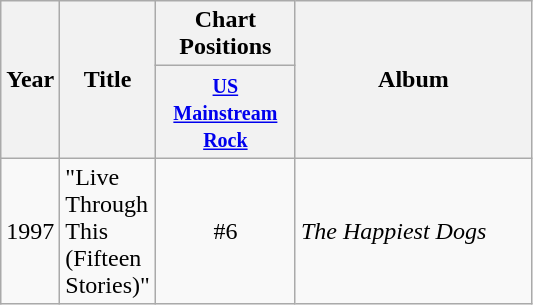<table class="wikitable sortable">
<tr>
<th width="30" rowspan="2">Year</th>
<th width="50" rowspan="2">Title</th>
<th colspan="1">Chart Positions</th>
<th width="150" rowspan="2">Album</th>
</tr>
<tr>
<th width="86"><small><a href='#'>US Mainstream Rock</a></small></th>
</tr>
<tr>
<td>1997</td>
<td>"Live Through This (Fifteen Stories)"</td>
<td align="center">#6</td>
<td><em>The Happiest Dogs</em></td>
</tr>
</table>
